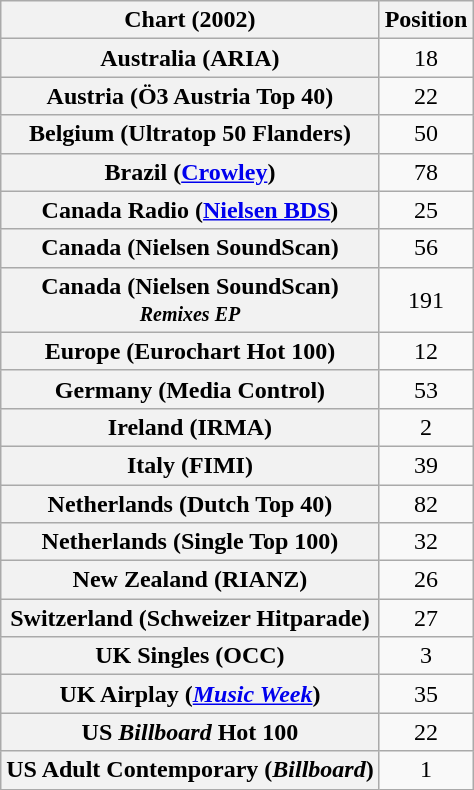<table class="wikitable sortable plainrowheaders" style="text-align:center">
<tr>
<th>Chart (2002)</th>
<th>Position</th>
</tr>
<tr>
<th scope="row">Australia (ARIA)</th>
<td>18</td>
</tr>
<tr>
<th scope="row">Austria (Ö3 Austria Top 40)</th>
<td>22</td>
</tr>
<tr>
<th scope="row">Belgium (Ultratop 50 Flanders)</th>
<td>50</td>
</tr>
<tr>
<th scope="row">Brazil (<a href='#'>Crowley</a>)</th>
<td>78</td>
</tr>
<tr>
<th scope="row">Canada Radio (<a href='#'>Nielsen BDS</a>)</th>
<td>25</td>
</tr>
<tr>
<th scope="row">Canada (Nielsen SoundScan)</th>
<td>56</td>
</tr>
<tr>
<th scope="row">Canada (Nielsen SoundScan)<br><small><em>Remixes EP</em></small></th>
<td>191</td>
</tr>
<tr>
<th scope="row">Europe (Eurochart Hot 100)</th>
<td>12</td>
</tr>
<tr>
<th scope="row">Germany (Media Control)</th>
<td>53</td>
</tr>
<tr>
<th scope="row">Ireland (IRMA)</th>
<td>2</td>
</tr>
<tr>
<th scope="row">Italy (FIMI)</th>
<td>39</td>
</tr>
<tr>
<th scope="row">Netherlands (Dutch Top 40)</th>
<td>82</td>
</tr>
<tr>
<th scope="row">Netherlands (Single Top 100)</th>
<td>32</td>
</tr>
<tr>
<th scope="row">New Zealand (RIANZ)</th>
<td>26</td>
</tr>
<tr>
<th scope="row">Switzerland (Schweizer Hitparade)</th>
<td>27</td>
</tr>
<tr>
<th scope="row">UK Singles (OCC)</th>
<td>3</td>
</tr>
<tr>
<th scope="row">UK Airplay (<em><a href='#'>Music Week</a></em>)</th>
<td>35</td>
</tr>
<tr>
<th scope="row">US <em>Billboard</em> Hot 100</th>
<td>22</td>
</tr>
<tr>
<th scope="row">US Adult Contemporary (<em>Billboard</em>)</th>
<td>1</td>
</tr>
</table>
